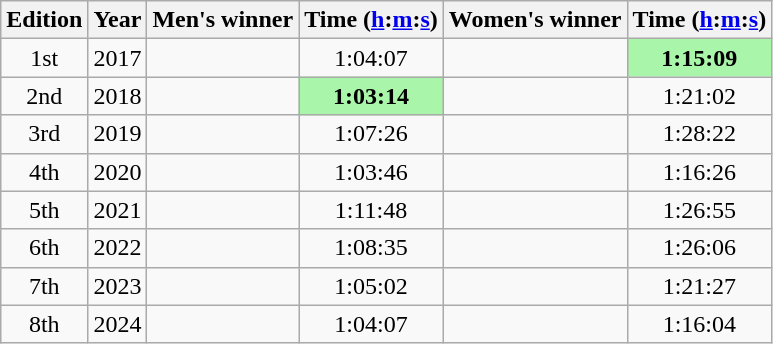<table class="wikitable sortable" style="text-align:center">
<tr>
<th class=unsortable>Edition</th>
<th>Year</th>
<th class=unsortable>Men's winner</th>
<th>Time (<a href='#'>h</a>:<a href='#'>m</a>:<a href='#'>s</a>)</th>
<th class=unsortable>Women's winner</th>
<th>Time (<a href='#'>h</a>:<a href='#'>m</a>:<a href='#'>s</a>)</th>
</tr>
<tr>
<td>1st</td>
<td>2017</td>
<td align=left></td>
<td>1:04:07</td>
<td align=left></td>
<td bgcolor=#A9F5A9><strong>1:15:09</strong></td>
</tr>
<tr>
<td>2nd</td>
<td>2018</td>
<td align=left></td>
<td bgcolor=#A9F5A9><strong>1:03:14</strong></td>
<td align=left></td>
<td>1:21:02</td>
</tr>
<tr>
<td>3rd</td>
<td>2019</td>
<td align=left></td>
<td>1:07:26</td>
<td align=left></td>
<td>1:28:22</td>
</tr>
<tr>
<td>4th</td>
<td>2020</td>
<td align=left></td>
<td>1:03:46</td>
<td align=left></td>
<td>1:16:26</td>
</tr>
<tr>
<td>5th</td>
<td>2021</td>
<td align=left></td>
<td>1:11:48</td>
<td align=left></td>
<td>1:26:55</td>
</tr>
<tr>
<td>6th</td>
<td>2022</td>
<td align=left></td>
<td>1:08:35</td>
<td align=left></td>
<td>1:26:06</td>
</tr>
<tr>
<td>7th</td>
<td>2023</td>
<td align=left></td>
<td>1:05:02</td>
<td align=left></td>
<td>1:21:27</td>
</tr>
<tr>
<td>8th</td>
<td>2024</td>
<td align=left></td>
<td>1:04:07</td>
<td align=left></td>
<td>1:16:04</td>
</tr>
</table>
